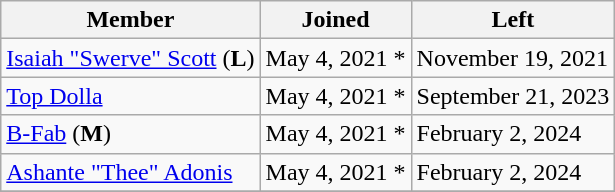<table class="wikitable">
<tr>
<th>Member</th>
<th>Joined</th>
<th>Left</th>
</tr>
<tr>
<td><a href='#'>Isaiah "Swerve" Scott</a> (<strong>L</strong>)</td>
<td>May 4, 2021 *</td>
<td>November 19, 2021</td>
</tr>
<tr>
<td><a href='#'>Top Dolla</a></td>
<td>May 4, 2021 *</td>
<td>September 21, 2023</td>
</tr>
<tr>
<td><a href='#'>B-Fab</a> (<strong>M</strong>)</td>
<td>May 4, 2021 *</td>
<td>February 2, 2024</td>
</tr>
<tr>
<td><a href='#'>Ashante "Thee" Adonis</a></td>
<td>May 4, 2021 *</td>
<td>February 2, 2024</td>
</tr>
<tr>
</tr>
</table>
